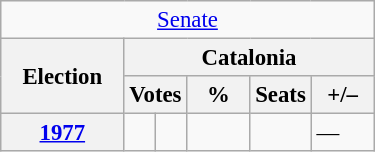<table class="wikitable" style="font-size:95%; text-align:left;">
<tr>
<td colspan="7" align="center"><a href='#'>Senate</a></td>
</tr>
<tr>
<th rowspan="2" width="75">Election</th>
<th colspan="5">Catalonia</th>
</tr>
<tr>
<th colspan="2">Votes</th>
<th width="35">%</th>
<th>Seats</th>
<th width="35">+/–</th>
</tr>
<tr>
<th><a href='#'>1977</a></th>
<td></td>
<td></td>
<td></td>
<td></td>
<td>—</td>
</tr>
</table>
